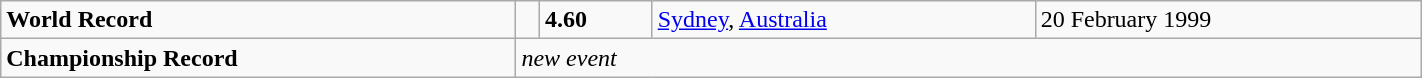<table class="wikitable" width=75%>
<tr>
<td><strong>World Record</strong></td>
<td></td>
<td><strong>4.60</strong></td>
<td><a href='#'>Sydney</a>, <a href='#'>Australia</a></td>
<td>20 February 1999</td>
</tr>
<tr>
<td><strong>Championship Record</strong></td>
<td colspan="4"><em>new event</em></td>
</tr>
</table>
